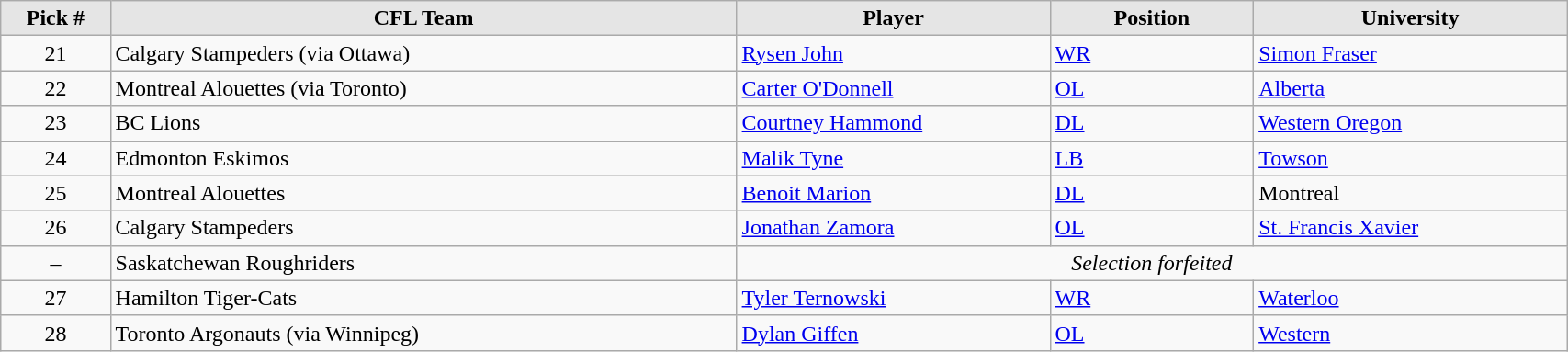<table class="wikitable" style="width: 90%">
<tr>
<th style="background:#E5E5E5;" width=7%>Pick #</th>
<th width=40% style="background:#E5E5E5;">CFL Team</th>
<th width=20% style="background:#E5E5E5;">Player</th>
<th width=13% style="background:#E5E5E5;">Position</th>
<th width=20% style="background:#E5E5E5;">University</th>
</tr>
<tr>
<td align=center>21</td>
<td>Calgary Stampeders (via Ottawa)</td>
<td><a href='#'>Rysen John</a></td>
<td><a href='#'>WR</a></td>
<td><a href='#'>Simon Fraser</a></td>
</tr>
<tr>
<td align=center>22</td>
<td>Montreal Alouettes (via Toronto)</td>
<td><a href='#'>Carter O'Donnell</a></td>
<td><a href='#'>OL</a></td>
<td><a href='#'>Alberta</a></td>
</tr>
<tr>
<td align=center>23</td>
<td>BC Lions</td>
<td><a href='#'>Courtney Hammond</a></td>
<td><a href='#'>DL</a></td>
<td><a href='#'>Western Oregon</a></td>
</tr>
<tr>
<td align=center>24</td>
<td>Edmonton Eskimos</td>
<td><a href='#'>Malik Tyne</a></td>
<td><a href='#'>LB</a></td>
<td><a href='#'>Towson</a></td>
</tr>
<tr>
<td align=center>25</td>
<td>Montreal Alouettes</td>
<td><a href='#'>Benoit Marion</a></td>
<td><a href='#'>DL</a></td>
<td>Montreal</td>
</tr>
<tr>
<td align=center>26</td>
<td>Calgary Stampeders</td>
<td><a href='#'>Jonathan Zamora</a></td>
<td><a href='#'>OL</a></td>
<td><a href='#'>St. Francis Xavier</a></td>
</tr>
<tr>
<td align=center>–</td>
<td>Saskatchewan Roughriders</td>
<td colspan="3" style="text-align:center;"><em>Selection forfeited</em></td>
</tr>
<tr>
<td align=center>27</td>
<td>Hamilton Tiger-Cats</td>
<td><a href='#'>Tyler Ternowski</a></td>
<td><a href='#'>WR</a></td>
<td><a href='#'>Waterloo</a></td>
</tr>
<tr>
<td align=center>28</td>
<td>Toronto Argonauts (via Winnipeg)</td>
<td><a href='#'>Dylan Giffen</a></td>
<td><a href='#'>OL</a></td>
<td><a href='#'>Western</a></td>
</tr>
</table>
